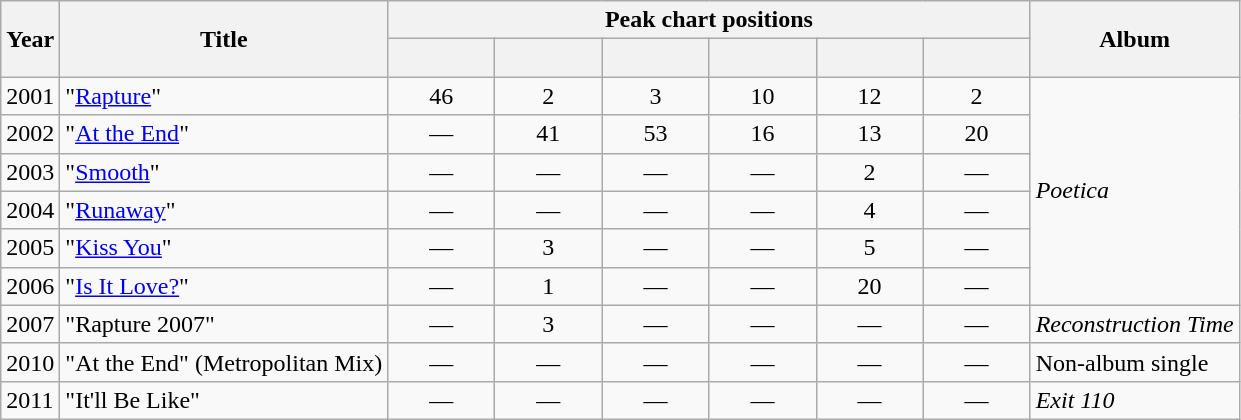<table class="wikitable" text-align: center">
<tr>
<th rowspan="2">Year</th>
<th rowspan="2">Title</th>
<th colspan="6">Peak chart positions</th>
<th rowspan="2">Album</th>
</tr>
<tr>
<th style="width:4em;"><br></th>
<th style="width:4em;"><br></th>
<th style="width:4em;"><br></th>
<th style="width:4em;"><br></th>
<th style="width:4em;"><br></th>
<th style="width:4em;"><br></th>
</tr>
<tr>
<td>2001</td>
<td align="left">"<a href='#'>Rapture</a>"</td>
<td align="center">46</td>
<td align="center">2</td>
<td align="center">3</td>
<td align="center">10</td>
<td align="center">12</td>
<td align="center">2</td>
<td rowspan="6" align="left"><em>Poetica</em></td>
</tr>
<tr>
<td>2002</td>
<td align="left">"<a href='#'>At the End</a>"</td>
<td align="center">—</td>
<td align="center">41</td>
<td align="center">53</td>
<td align="center">16</td>
<td align="center">13</td>
<td align="center">20</td>
</tr>
<tr>
<td>2003</td>
<td align="left">"<a href='#'>Smooth</a>"</td>
<td align="center">—</td>
<td align="center">—</td>
<td align="center">—</td>
<td align="center">—</td>
<td align="center">2</td>
<td align="center">—</td>
</tr>
<tr>
<td>2004</td>
<td align="left">"<a href='#'>Runaway</a>"</td>
<td align="center">—</td>
<td align="center">—</td>
<td align="center">—</td>
<td align="center">—</td>
<td align="center">4</td>
<td align="center">—</td>
</tr>
<tr>
<td>2005</td>
<td align="left">"<a href='#'>Kiss You</a>"</td>
<td align="center">—</td>
<td align="center">3</td>
<td align="center">—</td>
<td align="center">—</td>
<td align="center">5</td>
<td align="center">—</td>
</tr>
<tr>
<td>2006</td>
<td align="left">"<a href='#'>Is It Love?</a>"</td>
<td align="center">—</td>
<td align="center">1</td>
<td align="center">—</td>
<td align="center">—</td>
<td align="center">20</td>
<td align="center">—</td>
</tr>
<tr>
<td>2007</td>
<td align="left">"Rapture 2007"</td>
<td align="center">—</td>
<td align="center">3</td>
<td align="center">—</td>
<td align="center">—</td>
<td align="center">—</td>
<td align="center">—</td>
<td align="left"><em>Reconstruction Time</em></td>
</tr>
<tr>
<td>2010</td>
<td align="left">"At the End" (Metropolitan Mix)</td>
<td align="center">—</td>
<td align="center">—</td>
<td align="center">—</td>
<td align="center">—</td>
<td align="center">—</td>
<td align="center">—</td>
<td align="left">Non-album single</td>
</tr>
<tr>
<td>2011</td>
<td align="left">"It'll Be Like"</td>
<td align="center">—</td>
<td align="center">—</td>
<td align="center">—</td>
<td align="center">—</td>
<td align="center">—</td>
<td align="center">—</td>
<td align="left"><em>Exit 110</em></td>
</tr>
</table>
